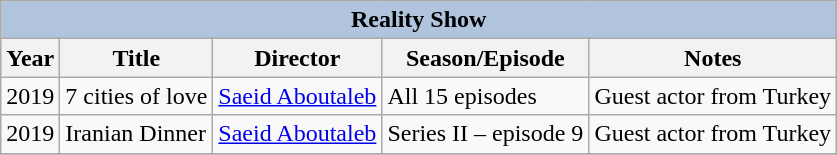<table class="wikitable">
<tr>
<th colspan="5" style="background:#B0C4DE;">Reality Show</th>
</tr>
<tr>
<th>Year</th>
<th>Title</th>
<th>Director</th>
<th>Season/Episode</th>
<th>Notes</th>
</tr>
<tr>
<td>2019</td>
<td>7 cities of love</td>
<td><a href='#'>Saeid Aboutaleb</a></td>
<td>All 15 episodes</td>
<td>Guest actor from Turkey</td>
</tr>
<tr>
<td>2019</td>
<td>Iranian Dinner</td>
<td><a href='#'>Saeid Aboutaleb</a></td>
<td>Series II – episode 9</td>
<td>Guest actor from Turkey</td>
</tr>
<tr>
</tr>
</table>
